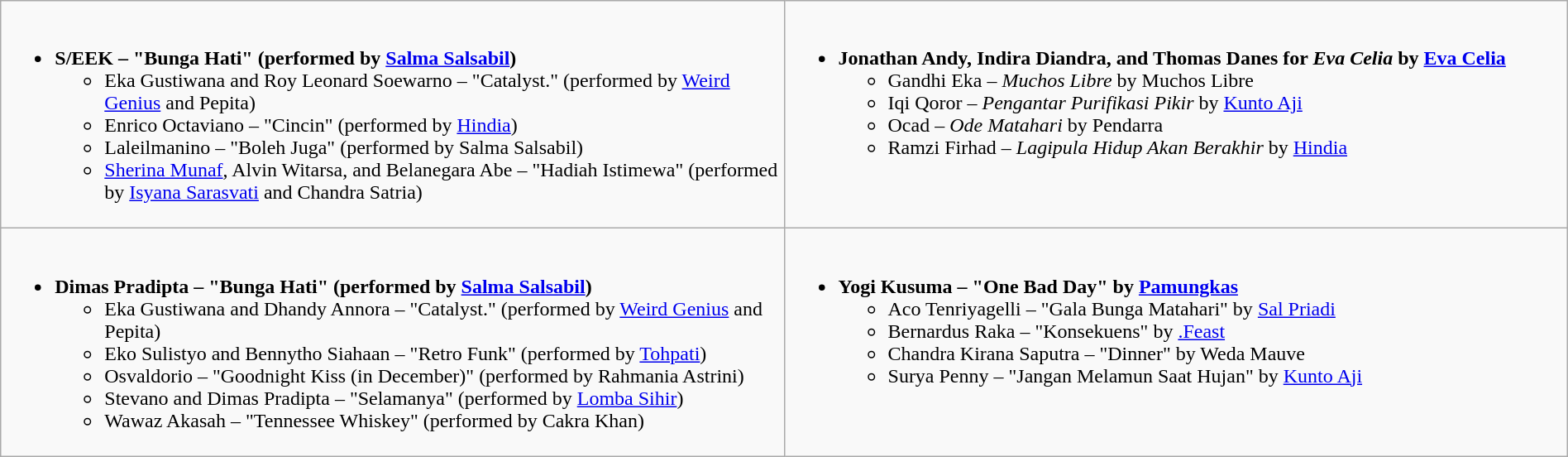<table class="wikitable" width="100%">
<tr>
<td style="vertical-align:top;" width="50%"><br><ul><li><strong>S/EEK – "Bunga Hati" (performed by <a href='#'>Salma Salsabil</a>)</strong><ul><li>Eka Gustiwana and Roy Leonard Soewarno – "Catalyst." (performed by <a href='#'>Weird Genius</a> and Pepita)</li><li>Enrico Octaviano – "Cincin" (performed by <a href='#'>Hindia</a>)</li><li>Laleilmanino – "Boleh Juga" (performed by Salma Salsabil)</li><li><a href='#'>Sherina Munaf</a>, Alvin Witarsa, and Belanegara Abe – "Hadiah Istimewa" (performed by <a href='#'>Isyana Sarasvati</a> and Chandra Satria)</li></ul></li></ul></td>
<td style="vertical-align:top;" width="50%"><br><ul><li><strong>Jonathan Andy, Indira Diandra, and Thomas Danes for <em>Eva Celia</em> by <a href='#'>Eva Celia</a></strong><ul><li>Gandhi Eka – <em>Muchos Libre</em> by Muchos Libre</li><li>Iqi Qoror – <em>Pengantar Purifikasi Pikir</em> by <a href='#'>Kunto Aji</a></li><li>Ocad – <em>Ode Matahari</em> by Pendarra</li><li>Ramzi Firhad – <em>Lagipula Hidup Akan Berakhir</em> by <a href='#'>Hindia</a></li></ul></li></ul></td>
</tr>
<tr>
<td style="vertical-align:top;" width="50%"><br><ul><li><strong>Dimas Pradipta – "Bunga Hati" (performed by <a href='#'>Salma Salsabil</a>)</strong><ul><li>Eka Gustiwana and Dhandy Annora – "Catalyst." (performed by <a href='#'>Weird Genius</a> and Pepita)</li><li>Eko Sulistyo and Bennytho Siahaan – "Retro Funk" (performed by <a href='#'>Tohpati</a>)</li><li>Osvaldorio – "Goodnight Kiss (in December)" (performed by Rahmania Astrini)</li><li>Stevano and Dimas Pradipta – "Selamanya" (performed by <a href='#'>Lomba Sihir</a>)</li><li>Wawaz Akasah – "Tennessee Whiskey" (performed by Cakra Khan)</li></ul></li></ul></td>
<td style="vertical-align:top;" width="50%"><br><ul><li><strong>Yogi Kusuma – "One Bad Day" by <a href='#'>Pamungkas</a></strong><ul><li>Aco Tenriyagelli – "Gala Bunga Matahari" by <a href='#'>Sal Priadi</a></li><li>Bernardus Raka – "Konsekuens" by <a href='#'>.Feast</a></li><li>Chandra Kirana Saputra – "Dinner" by Weda Mauve</li><li>Surya Penny – "Jangan Melamun Saat Hujan" by <a href='#'>Kunto Aji</a></li></ul></li></ul></td>
</tr>
</table>
